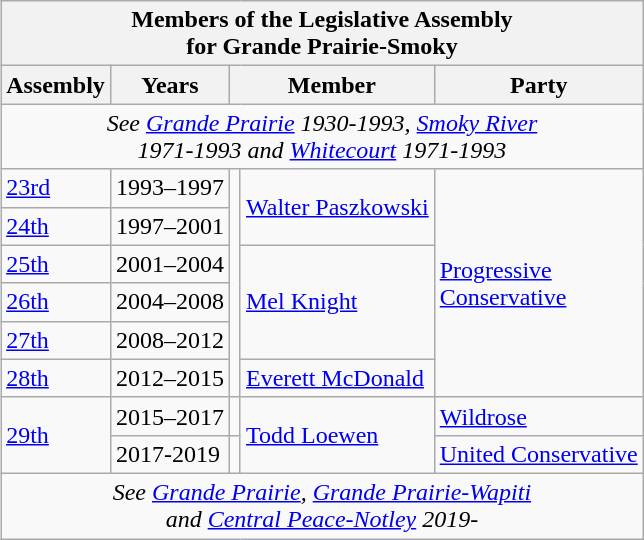<table class="wikitable" align=right>
<tr>
<th colspan=5>Members of the Legislative Assembly <br>for Grande Prairie-Smoky</th>
</tr>
<tr>
<th>Assembly</th>
<th>Years</th>
<th colspan="2">Member</th>
<th>Party</th>
</tr>
<tr>
<td align="center" colspan=5><em>See <a href='#'>Grande Prairie</a> 1930-1993, <a href='#'>Smoky River</a> <br>1971-1993 and <a href='#'>Whitecourt</a> 1971-1993</em></td>
</tr>
<tr>
<td><a href='#'>23rd</a></td>
<td>1993–1997</td>
<td rowspan=6 ></td>
<td rowspan=2><a href='#'>Walter Paszkowski</a></td>
<td rowspan=6><a href='#'>Progressive<br>Conservative</a></td>
</tr>
<tr>
<td><a href='#'>24th</a></td>
<td>1997–2001</td>
</tr>
<tr>
<td><a href='#'>25th</a></td>
<td>2001–2004</td>
<td rowspan=3><a href='#'>Mel Knight</a></td>
</tr>
<tr>
<td><a href='#'>26th</a></td>
<td>2004–2008</td>
</tr>
<tr>
<td><a href='#'>27th</a></td>
<td>2008–2012</td>
</tr>
<tr>
<td><a href='#'>28th</a></td>
<td>2012–2015</td>
<td><a href='#'>Everett McDonald</a></td>
</tr>
<tr>
<td rowspan=2><a href='#'>29th</a></td>
<td>2015–2017</td>
<td></td>
<td rowspan=2><a href='#'>Todd Loewen</a></td>
<td><a href='#'>Wildrose</a></td>
</tr>
<tr>
<td>2017-2019</td>
<td></td>
<td><a href='#'>United Conservative</a></td>
</tr>
<tr>
<td align="center" colspan=5><em>See <a href='#'>Grande Prairie</a>, <a href='#'>Grande Prairie-Wapiti</a> <br>and <a href='#'>Central Peace-Notley</a> 2019-</em></td>
</tr>
</table>
